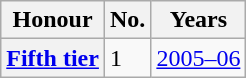<table class="wikitable plainrowheaders">
<tr>
<th scope=col>Honour</th>
<th scope=col>No.</th>
<th scope=col>Years</th>
</tr>
<tr>
<th scope=row><a href='#'>Fifth tier</a></th>
<td>1</td>
<td><a href='#'>2005–06</a></td>
</tr>
</table>
